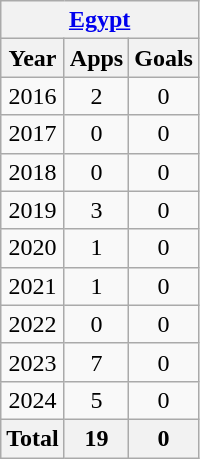<table class="wikitable" style="text-align:center">
<tr>
<th colspan=3><a href='#'>Egypt</a></th>
</tr>
<tr>
<th>Year</th>
<th>Apps</th>
<th>Goals</th>
</tr>
<tr>
<td>2016</td>
<td>2</td>
<td>0</td>
</tr>
<tr>
<td>2017</td>
<td>0</td>
<td>0</td>
</tr>
<tr>
<td>2018</td>
<td>0</td>
<td>0</td>
</tr>
<tr>
<td>2019</td>
<td>3</td>
<td>0</td>
</tr>
<tr>
<td>2020</td>
<td>1</td>
<td>0</td>
</tr>
<tr>
<td>2021</td>
<td>1</td>
<td>0</td>
</tr>
<tr>
<td>2022</td>
<td>0</td>
<td>0</td>
</tr>
<tr>
<td>2023</td>
<td>7</td>
<td>0</td>
</tr>
<tr>
<td>2024</td>
<td>5</td>
<td>0</td>
</tr>
<tr>
<th>Total</th>
<th>19</th>
<th>0</th>
</tr>
</table>
